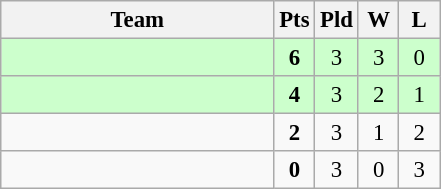<table class=wikitable style="text-align:center; font-size:95%">
<tr>
<th width=175>Team</th>
<th width=20>Pts</th>
<th width=20>Pld</th>
<th width=20>W</th>
<th width=20>L</th>
</tr>
<tr bgcolor=ccffcc>
<td style="text-align:left"></td>
<td><strong>6</strong></td>
<td>3</td>
<td>3</td>
<td>0</td>
</tr>
<tr bgcolor=ccffcc>
<td style="text-align:left"></td>
<td><strong>4</strong></td>
<td>3</td>
<td>2</td>
<td>1</td>
</tr>
<tr>
<td style="text-align:left"></td>
<td><strong>2</strong></td>
<td>3</td>
<td>1</td>
<td>2</td>
</tr>
<tr>
<td style="text-align:left"></td>
<td><strong>0</strong></td>
<td>3</td>
<td>0</td>
<td>3</td>
</tr>
</table>
